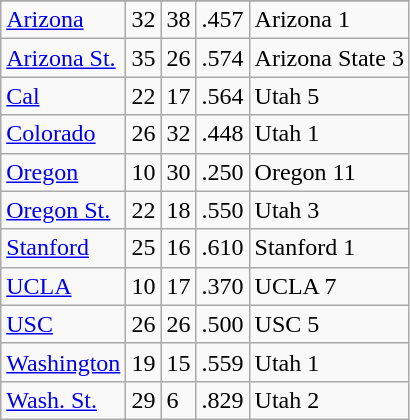<table class="wikitable sortable">
<tr>
</tr>
<tr>
<td><a href='#'>Arizona</a></td>
<td>32</td>
<td>38</td>
<td>.457</td>
<td>Arizona 1</td>
</tr>
<tr>
<td><a href='#'>Arizona St.</a></td>
<td>35</td>
<td>26</td>
<td>.574</td>
<td>Arizona State 3</td>
</tr>
<tr>
<td><a href='#'>Cal</a></td>
<td>22</td>
<td>17</td>
<td>.564</td>
<td>Utah 5</td>
</tr>
<tr>
<td><a href='#'>Colorado</a></td>
<td>26</td>
<td>32</td>
<td>.448</td>
<td>Utah 1</td>
</tr>
<tr>
<td><a href='#'>Oregon</a></td>
<td>10</td>
<td>30</td>
<td>.250</td>
<td>Oregon 11</td>
</tr>
<tr>
<td><a href='#'>Oregon St.</a></td>
<td>22</td>
<td>18</td>
<td>.550</td>
<td>Utah 3</td>
</tr>
<tr>
<td><a href='#'>Stanford</a></td>
<td>25</td>
<td>16</td>
<td>.610</td>
<td>Stanford 1</td>
</tr>
<tr>
<td><a href='#'>UCLA</a></td>
<td>10</td>
<td>17</td>
<td>.370</td>
<td>UCLA 7</td>
</tr>
<tr>
<td><a href='#'>USC</a></td>
<td>26</td>
<td>26</td>
<td>.500</td>
<td>USC 5</td>
</tr>
<tr>
<td><a href='#'>Washington</a></td>
<td>19</td>
<td>15</td>
<td>.559</td>
<td>Utah 1</td>
</tr>
<tr>
<td><a href='#'>Wash. St.</a></td>
<td>29</td>
<td>6</td>
<td>.829</td>
<td>Utah 2</td>
</tr>
</table>
